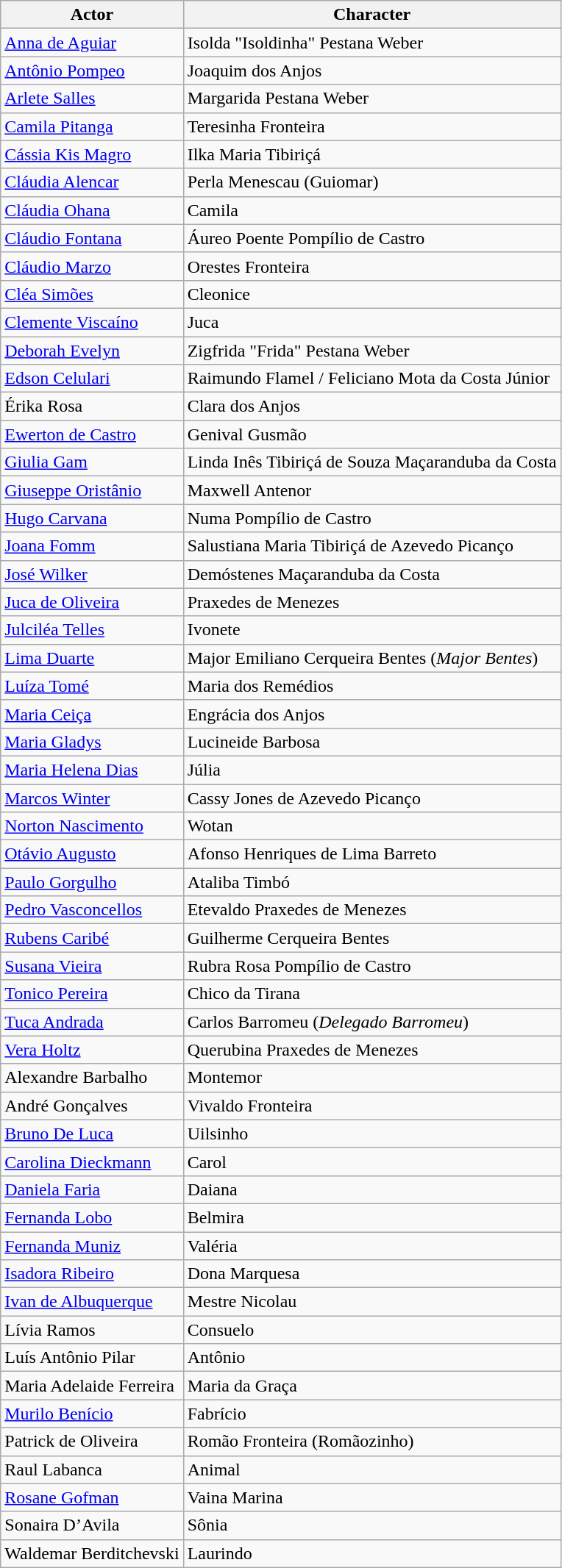<table class="wikitable sortable">
<tr>
<th>Actor</th>
<th>Character</th>
</tr>
<tr>
<td><a href='#'>Anna de Aguiar</a></td>
<td>Isolda "Isoldinha" Pestana Weber</td>
</tr>
<tr>
<td><a href='#'>Antônio Pompeo</a></td>
<td>Joaquim dos Anjos</td>
</tr>
<tr>
<td><a href='#'>Arlete Salles</a></td>
<td>Margarida Pestana Weber</td>
</tr>
<tr>
<td><a href='#'>Camila Pitanga</a></td>
<td>Teresinha Fronteira</td>
</tr>
<tr>
<td><a href='#'>Cássia Kis Magro</a></td>
<td>Ilka Maria Tibiriçá</td>
</tr>
<tr>
<td><a href='#'>Cláudia Alencar</a></td>
<td>Perla Menescau (Guiomar)</td>
</tr>
<tr>
<td><a href='#'>Cláudia Ohana</a></td>
<td>Camila</td>
</tr>
<tr>
<td><a href='#'>Cláudio Fontana</a></td>
<td>Áureo Poente Pompílio de Castro</td>
</tr>
<tr>
<td><a href='#'>Cláudio Marzo</a></td>
<td>Orestes Fronteira</td>
</tr>
<tr>
<td><a href='#'>Cléa Simões</a></td>
<td>Cleonice</td>
</tr>
<tr>
<td><a href='#'>Clemente Viscaíno</a></td>
<td>Juca</td>
</tr>
<tr>
<td><a href='#'>Deborah Evelyn</a></td>
<td>Zigfrida "Frida" Pestana Weber</td>
</tr>
<tr>
<td><a href='#'>Edson Celulari</a></td>
<td>Raimundo Flamel / Feliciano Mota da Costa Júnior</td>
</tr>
<tr>
<td>Érika Rosa</td>
<td>Clara dos Anjos</td>
</tr>
<tr>
<td><a href='#'>Ewerton de Castro</a></td>
<td>Genival Gusmão</td>
</tr>
<tr>
<td><a href='#'>Giulia Gam</a></td>
<td>Linda Inês Tibiriçá de Souza Maçaranduba da Costa</td>
</tr>
<tr>
<td><a href='#'>Giuseppe Oristânio</a></td>
<td>Maxwell Antenor</td>
</tr>
<tr>
<td><a href='#'>Hugo Carvana</a></td>
<td>Numa Pompílio de Castro</td>
</tr>
<tr>
<td><a href='#'>Joana Fomm</a></td>
<td>Salustiana Maria Tibiriçá de Azevedo Picanço</td>
</tr>
<tr>
<td><a href='#'>José Wilker</a></td>
<td>Demóstenes Maçaranduba da Costa</td>
</tr>
<tr>
<td><a href='#'>Juca de Oliveira</a></td>
<td>Praxedes de Menezes</td>
</tr>
<tr>
<td><a href='#'>Julciléa Telles</a></td>
<td>Ivonete</td>
</tr>
<tr>
<td><a href='#'>Lima Duarte</a></td>
<td>Major Emiliano Cerqueira Bentes (<em>Major Bentes</em>)</td>
</tr>
<tr>
<td><a href='#'>Luíza Tomé</a></td>
<td>Maria dos Remédios</td>
</tr>
<tr>
<td><a href='#'>Maria Ceiça</a></td>
<td>Engrácia dos Anjos</td>
</tr>
<tr>
<td><a href='#'>Maria Gladys</a></td>
<td>Lucineide Barbosa</td>
</tr>
<tr>
<td><a href='#'>Maria Helena Dias</a></td>
<td>Júlia</td>
</tr>
<tr>
<td><a href='#'>Marcos Winter</a></td>
<td>Cassy Jones de Azevedo Picanço</td>
</tr>
<tr>
<td><a href='#'>Norton Nascimento</a></td>
<td>Wotan</td>
</tr>
<tr>
<td><a href='#'>Otávio Augusto</a></td>
<td>Afonso Henriques de Lima Barreto</td>
</tr>
<tr>
<td><a href='#'>Paulo Gorgulho</a></td>
<td>Ataliba Timbó</td>
</tr>
<tr>
<td><a href='#'>Pedro Vasconcellos</a></td>
<td>Etevaldo Praxedes de Menezes</td>
</tr>
<tr>
<td><a href='#'>Rubens Caribé</a></td>
<td>Guilherme Cerqueira Bentes</td>
</tr>
<tr>
<td><a href='#'>Susana Vieira</a></td>
<td>Rubra Rosa Pompílio de Castro</td>
</tr>
<tr>
<td><a href='#'>Tonico Pereira</a></td>
<td>Chico da Tirana</td>
</tr>
<tr>
<td><a href='#'>Tuca Andrada</a></td>
<td>Carlos Barromeu (<em>Delegado Barromeu</em>)</td>
</tr>
<tr>
<td><a href='#'>Vera Holtz</a></td>
<td>Querubina Praxedes de Menezes</td>
</tr>
<tr>
<td>Alexandre Barbalho</td>
<td>Montemor</td>
</tr>
<tr>
<td>André Gonçalves</td>
<td>Vivaldo Fronteira</td>
</tr>
<tr>
<td><a href='#'>Bruno De Luca</a></td>
<td>Uilsinho</td>
</tr>
<tr>
<td><a href='#'>Carolina Dieckmann</a></td>
<td>Carol</td>
</tr>
<tr>
<td><a href='#'>Daniela Faria</a></td>
<td>Daiana</td>
</tr>
<tr>
<td><a href='#'>Fernanda Lobo</a></td>
<td>Belmira</td>
</tr>
<tr>
<td><a href='#'>Fernanda Muniz</a></td>
<td>Valéria</td>
</tr>
<tr>
<td><a href='#'>Isadora Ribeiro</a></td>
<td>Dona Marquesa</td>
</tr>
<tr>
<td><a href='#'>Ivan de Albuquerque</a></td>
<td>Mestre Nicolau</td>
</tr>
<tr>
<td>Lívia Ramos</td>
<td>Consuelo</td>
</tr>
<tr>
<td>Luís Antônio Pilar</td>
<td>Antônio</td>
</tr>
<tr>
<td>Maria Adelaide Ferreira</td>
<td>Maria da Graça</td>
</tr>
<tr>
<td><a href='#'>Murilo Benício</a></td>
<td>Fabrício</td>
</tr>
<tr>
<td>Patrick de Oliveira</td>
<td>Romão Fronteira (Romãozinho)</td>
</tr>
<tr>
<td>Raul Labanca</td>
<td>Animal</td>
</tr>
<tr>
<td><a href='#'>Rosane Gofman</a></td>
<td>Vaina Marina</td>
</tr>
<tr>
<td>Sonaira D’Avila</td>
<td>Sônia</td>
</tr>
<tr>
<td>Waldemar Berditchevski</td>
<td>Laurindo</td>
</tr>
</table>
